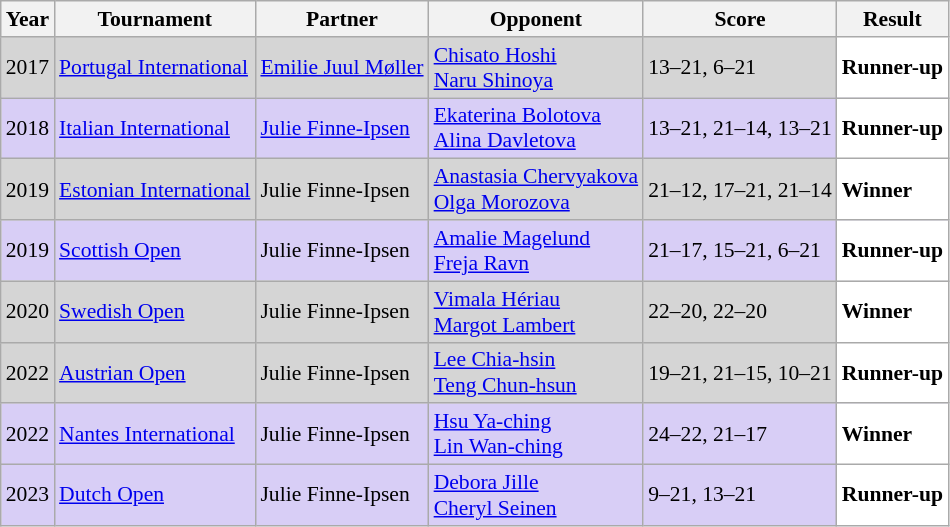<table class="sortable wikitable" style="font-size: 90%;">
<tr>
<th>Year</th>
<th>Tournament</th>
<th>Partner</th>
<th>Opponent</th>
<th>Score</th>
<th>Result</th>
</tr>
<tr style="background:#D5D5D5">
<td align="center">2017</td>
<td align="left"><a href='#'>Portugal International</a></td>
<td align="left"> <a href='#'>Emilie Juul Møller</a></td>
<td align="left"> <a href='#'>Chisato Hoshi</a> <br>  <a href='#'>Naru Shinoya</a></td>
<td align="left">13–21, 6–21</td>
<td style="text-align:left; background:white"> <strong>Runner-up</strong></td>
</tr>
<tr style="background:#D8CEF6">
<td align="center">2018</td>
<td align="left"><a href='#'>Italian International</a></td>
<td align="left"> <a href='#'>Julie Finne-Ipsen</a></td>
<td align="left"> <a href='#'>Ekaterina Bolotova</a> <br>  <a href='#'>Alina Davletova</a></td>
<td align="left">13–21, 21–14, 13–21</td>
<td style="text-align:left; background:white"> <strong>Runner-up</strong></td>
</tr>
<tr style="background:#D5D5D5">
<td align="center">2019</td>
<td align="left"><a href='#'>Estonian International</a></td>
<td align="left"> Julie Finne-Ipsen</td>
<td align="left"> <a href='#'>Anastasia Chervyakova</a> <br>  <a href='#'>Olga Morozova</a></td>
<td align="left">21–12, 17–21, 21–14</td>
<td style="text-align:left; background:white"> <strong>Winner</strong></td>
</tr>
<tr style="background:#D8CEF6">
<td align="center">2019</td>
<td align="left"><a href='#'>Scottish Open</a></td>
<td align="left"> Julie Finne-Ipsen</td>
<td align="left"> <a href='#'>Amalie Magelund</a> <br>  <a href='#'>Freja Ravn</a></td>
<td align="left">21–17, 15–21, 6–21</td>
<td style="text-align:left; background:white"> <strong>Runner-up</strong></td>
</tr>
<tr style="background:#D5D5D5">
<td align="center">2020</td>
<td align="left"><a href='#'>Swedish Open</a></td>
<td align="left"> Julie Finne-Ipsen</td>
<td align="left"> <a href='#'>Vimala Hériau</a><br> <a href='#'>Margot Lambert</a></td>
<td align="left">22–20, 22–20</td>
<td style="text-align:left; background:white"> <strong>Winner</strong></td>
</tr>
<tr style="background:#D5D5D5">
<td align="center">2022</td>
<td align="left"><a href='#'>Austrian Open</a></td>
<td align="left"> Julie Finne-Ipsen</td>
<td align="left"> <a href='#'>Lee Chia-hsin</a><br> <a href='#'>Teng Chun-hsun</a></td>
<td align="left">19–21, 21–15, 10–21</td>
<td style="text-align:left; background:white"> <strong>Runner-up</strong></td>
</tr>
<tr style="background:#D8CEF6">
<td align="center">2022</td>
<td align="left"><a href='#'>Nantes International</a></td>
<td align="left"> Julie Finne-Ipsen</td>
<td align="left"> <a href='#'>Hsu Ya-ching</a><br> <a href='#'>Lin Wan-ching</a></td>
<td align="left">24–22, 21–17</td>
<td style="text-align:left; background:white"> <strong>Winner</strong></td>
</tr>
<tr style="background:#D8CEF6">
<td align="center">2023</td>
<td align="left"><a href='#'>Dutch Open</a></td>
<td align="left"> Julie Finne-Ipsen</td>
<td align="left"> <a href='#'>Debora Jille</a><br> <a href='#'>Cheryl Seinen</a></td>
<td align="left">9–21, 13–21</td>
<td style="text-align:left; background:white"> <strong>Runner-up</strong></td>
</tr>
</table>
